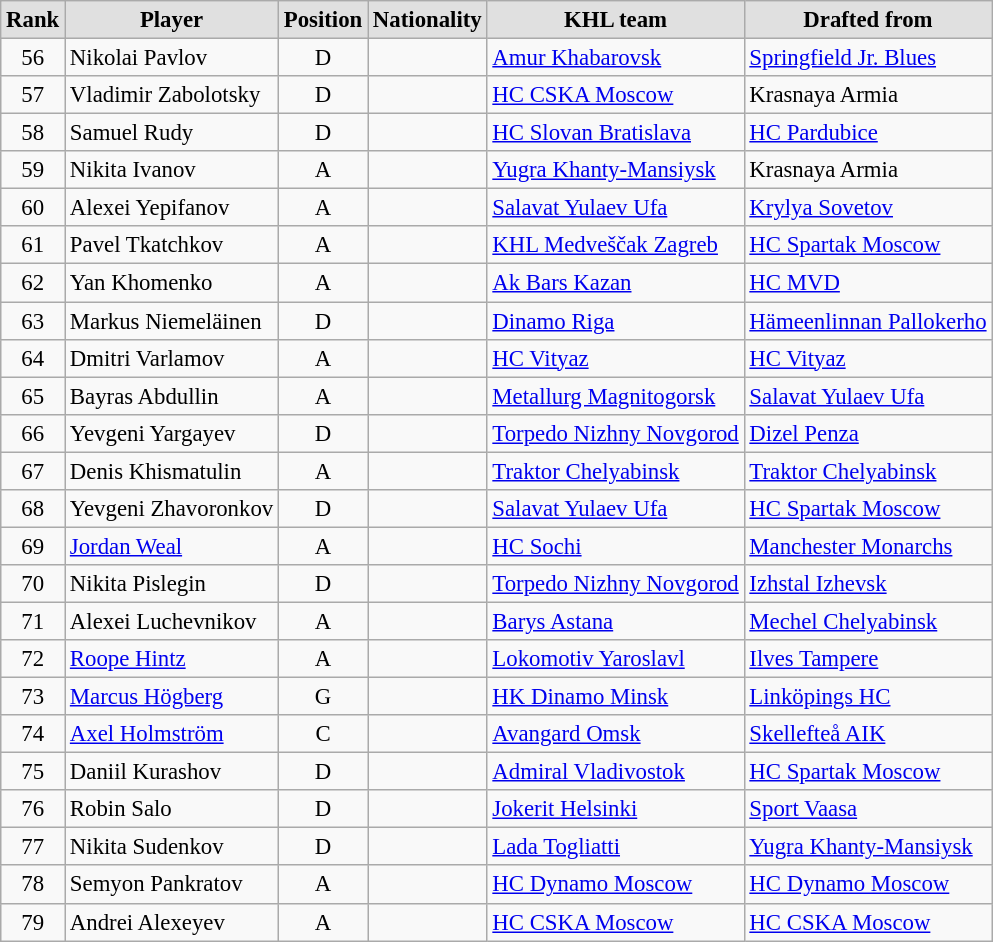<table style="font-size: 95%; text-align: left;" class="wikitable alternance">
<tr>
<th scope="col" style="background: #e0e0e0;">Rank</th>
<th scope="col" style="background: #e0e0e0;">Player</th>
<th scope="col" style="background: #e0e0e0;">Position</th>
<th scope="col" style="background: #e0e0e0;">Nationality</th>
<th scope="col" style="background: #e0e0e0;">KHL team</th>
<th scope="col" style="background: #e0e0e0;">Drafted from</th>
</tr>
<tr>
<td align="center">56</td>
<td>Nikolai Pavlov</td>
<td align="center">D</td>
<td></td>
<td><a href='#'>Amur Khabarovsk</a></td>
<td><a href='#'>Springfield Jr. Blues</a></td>
</tr>
<tr>
<td align="center">57</td>
<td>Vladimir Zabolotsky</td>
<td align="center">D</td>
<td></td>
<td><a href='#'>HC CSKA Moscow</a></td>
<td>Krasnaya Armia</td>
</tr>
<tr>
<td align="center">58</td>
<td>Samuel Rudy</td>
<td align="center">D</td>
<td></td>
<td><a href='#'>HC Slovan Bratislava</a></td>
<td><a href='#'>HC Pardubice</a></td>
</tr>
<tr>
<td align="center">59</td>
<td>Nikita Ivanov</td>
<td align="center">A</td>
<td></td>
<td><a href='#'>Yugra Khanty-Mansiysk</a></td>
<td>Krasnaya Armia</td>
</tr>
<tr>
<td align="center">60</td>
<td>Alexei Yepifanov</td>
<td align="center">A</td>
<td></td>
<td><a href='#'>Salavat Yulaev Ufa</a></td>
<td><a href='#'>Krylya Sovetov</a></td>
</tr>
<tr>
<td align="center">61</td>
<td>Pavel Tkatchkov</td>
<td align="center">A</td>
<td></td>
<td><a href='#'>KHL Medveščak Zagreb</a></td>
<td><a href='#'>HC Spartak Moscow</a></td>
</tr>
<tr>
<td align="center">62</td>
<td>Yan Khomenko</td>
<td align="center">A</td>
<td></td>
<td><a href='#'>Ak Bars Kazan</a></td>
<td><a href='#'>HC MVD</a></td>
</tr>
<tr>
<td align="center">63</td>
<td>Markus Niemeläinen</td>
<td align="center">D</td>
<td></td>
<td><a href='#'>Dinamo Riga</a></td>
<td><a href='#'>Hämeenlinnan Pallokerho</a></td>
</tr>
<tr>
<td align="center">64</td>
<td>Dmitri Varlamov</td>
<td align="center">A</td>
<td></td>
<td><a href='#'>HC Vityaz</a></td>
<td><a href='#'>HC Vityaz</a></td>
</tr>
<tr>
<td align="center">65</td>
<td>Bayras Abdullin</td>
<td align="center">A</td>
<td></td>
<td><a href='#'>Metallurg Magnitogorsk</a></td>
<td><a href='#'>Salavat Yulaev Ufa</a></td>
</tr>
<tr>
<td align="center">66</td>
<td>Yevgeni Yargayev</td>
<td align="center">D</td>
<td></td>
<td><a href='#'>Torpedo Nizhny Novgorod</a></td>
<td><a href='#'>Dizel Penza</a></td>
</tr>
<tr>
<td align="center">67</td>
<td>Denis Khismatulin</td>
<td align="center">A</td>
<td></td>
<td><a href='#'>Traktor Chelyabinsk</a></td>
<td><a href='#'>Traktor Chelyabinsk</a></td>
</tr>
<tr>
<td align="center">68</td>
<td>Yevgeni Zhavoronkov</td>
<td align="center">D</td>
<td></td>
<td><a href='#'>Salavat Yulaev Ufa</a></td>
<td><a href='#'>HC Spartak Moscow</a></td>
</tr>
<tr>
<td align="center">69</td>
<td><a href='#'>Jordan Weal</a></td>
<td align="center">A</td>
<td></td>
<td><a href='#'>HC Sochi</a></td>
<td><a href='#'>Manchester Monarchs</a></td>
</tr>
<tr>
<td align="center">70</td>
<td>Nikita Pislegin</td>
<td align="center">D</td>
<td></td>
<td><a href='#'>Torpedo Nizhny Novgorod</a></td>
<td><a href='#'>Izhstal Izhevsk</a></td>
</tr>
<tr>
<td align="center">71</td>
<td>Alexei Luchevnikov</td>
<td align="center">A</td>
<td></td>
<td><a href='#'>Barys Astana</a></td>
<td><a href='#'>Mechel Chelyabinsk</a></td>
</tr>
<tr>
<td align="center">72</td>
<td><a href='#'>Roope Hintz</a></td>
<td align="center">A</td>
<td></td>
<td><a href='#'>Lokomotiv Yaroslavl</a></td>
<td><a href='#'>Ilves Tampere</a></td>
</tr>
<tr>
<td align="center">73</td>
<td><a href='#'>Marcus Högberg</a></td>
<td align="center">G</td>
<td></td>
<td><a href='#'>HK Dinamo Minsk</a></td>
<td><a href='#'>Linköpings HC</a></td>
</tr>
<tr>
<td align="center">74</td>
<td><a href='#'>Axel Holmström</a></td>
<td align="center">C</td>
<td></td>
<td><a href='#'>Avangard Omsk</a></td>
<td><a href='#'>Skellefteå AIK</a></td>
</tr>
<tr>
<td align="center">75</td>
<td>Daniil Kurashov</td>
<td align="center">D</td>
<td></td>
<td><a href='#'>Admiral Vladivostok</a></td>
<td><a href='#'>HC Spartak Moscow</a></td>
</tr>
<tr>
<td align="center">76</td>
<td>Robin Salo</td>
<td align="center">D</td>
<td></td>
<td><a href='#'>Jokerit Helsinki</a></td>
<td><a href='#'>Sport Vaasa</a></td>
</tr>
<tr>
<td align="center">77</td>
<td>Nikita Sudenkov</td>
<td align="center">D</td>
<td></td>
<td><a href='#'>Lada Togliatti</a></td>
<td><a href='#'>Yugra Khanty-Mansiysk</a></td>
</tr>
<tr>
<td align="center">78</td>
<td>Semyon Pankratov</td>
<td align="center">A</td>
<td></td>
<td><a href='#'>HC Dynamo Moscow</a></td>
<td><a href='#'>HC Dynamo Moscow</a></td>
</tr>
<tr>
<td align="center">79</td>
<td>Andrei Alexeyev</td>
<td align="center">A</td>
<td></td>
<td><a href='#'>HC CSKA Moscow</a></td>
<td><a href='#'>HC CSKA Moscow</a></td>
</tr>
</table>
